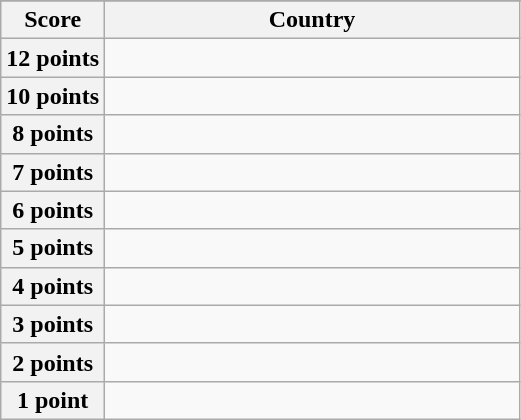<table class="wikitable">
<tr>
</tr>
<tr>
<th scope="col" width="20%">Score</th>
<th scope="col">Country</th>
</tr>
<tr>
<th scope="row">12 points</th>
<td></td>
</tr>
<tr>
<th scope="row">10 points</th>
<td></td>
</tr>
<tr>
<th scope="row">8 points</th>
<td></td>
</tr>
<tr>
<th scope="row">7 points</th>
<td></td>
</tr>
<tr>
<th scope="row">6 points</th>
<td></td>
</tr>
<tr>
<th scope="row">5 points</th>
<td></td>
</tr>
<tr>
<th scope="row">4 points</th>
<td></td>
</tr>
<tr>
<th scope="row">3 points</th>
<td></td>
</tr>
<tr>
<th scope="row">2 points</th>
<td></td>
</tr>
<tr>
<th scope="row">1 point</th>
<td></td>
</tr>
</table>
